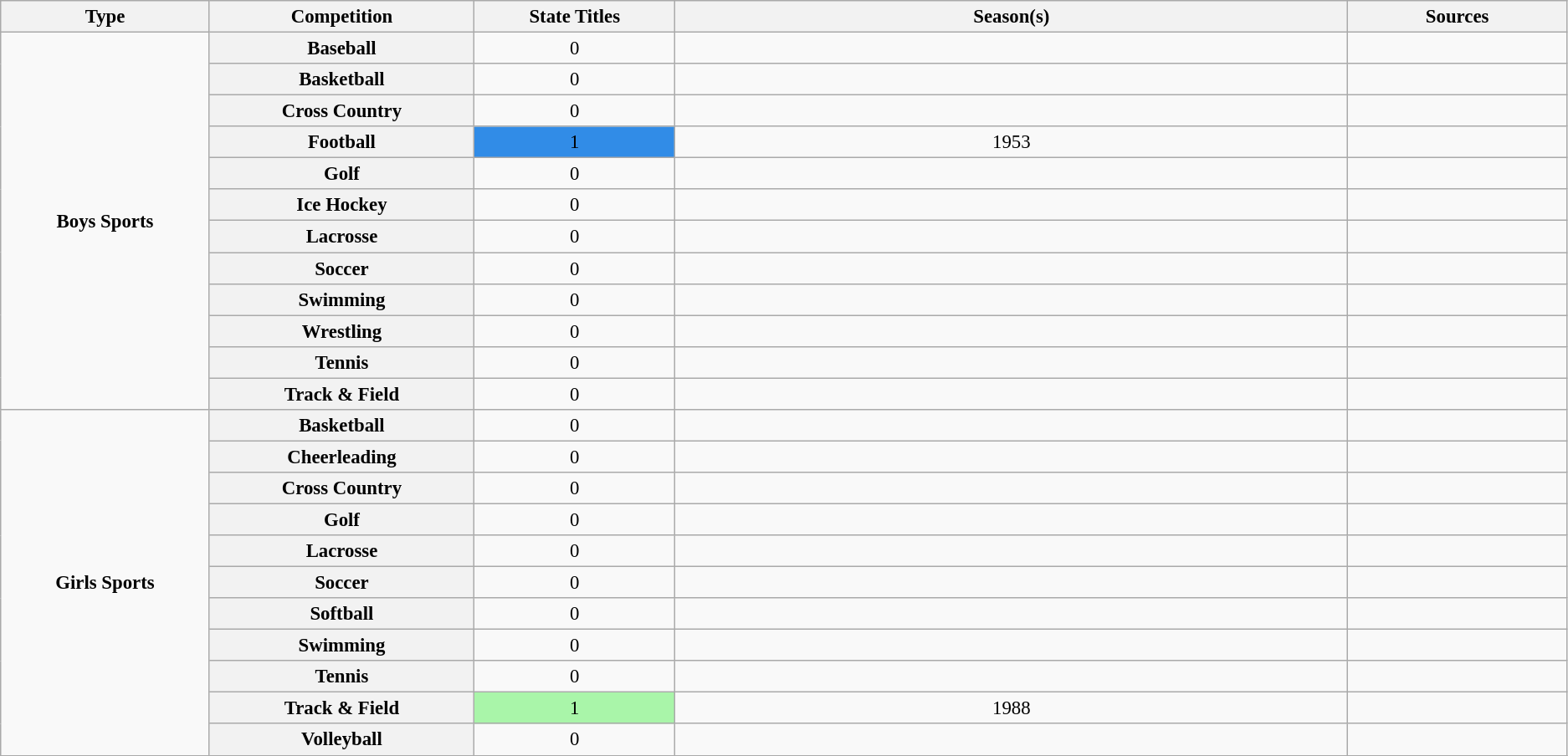<table class="wikitable plainrowheaders" style="font-size:95%; text-align:center;">
<tr>
<th style="width: .25%;">Type</th>
<th style="width: .25%;">Competition</th>
<th style="width: .25%;">State Titles</th>
<th style="width: 1%;">Season(s)</th>
<th style="width: .25%;">Sources</th>
</tr>
<tr>
<td rowspan="12"><strong>Boys Sports</strong></td>
<th scope=col>Baseball</th>
<td align="center">0</td>
<td></td>
<td></td>
</tr>
<tr>
<th scope=col>Basketball</th>
<td align="center">0</td>
<td></td>
<td></td>
</tr>
<tr>
<th scope=col>Cross Country</th>
<td align="center">0</td>
<td></td>
<td></td>
</tr>
<tr>
<th scope=col>Football</th>
<td bgcolor="#318CE7" align="center">1</td>
<td>1953</td>
<td></td>
</tr>
<tr>
<th scope=col>Golf</th>
<td align="center">0</td>
<td></td>
<td></td>
</tr>
<tr>
<th scope=col>Ice Hockey</th>
<td align="center">0</td>
<td></td>
<td></td>
</tr>
<tr>
<th scope=col>Lacrosse</th>
<td align="center">0</td>
<td></td>
<td></td>
</tr>
<tr>
<th scope=col>Soccer</th>
<td align="center">0</td>
<td></td>
<td></td>
</tr>
<tr>
<th scope=col>Swimming</th>
<td align="center">0</td>
<td></td>
<td></td>
</tr>
<tr>
<th scope=col>Wrestling</th>
<td align="center">0</td>
<td></td>
<td></td>
</tr>
<tr>
<th scope=col>Tennis</th>
<td align="center">0</td>
<td></td>
<td></td>
</tr>
<tr>
<th scope=col>Track & Field</th>
<td align="center">0</td>
<td></td>
<td></td>
</tr>
<tr>
<td rowspan="11"><strong>Girls Sports</strong></td>
<th scope=col>Basketball</th>
<td align="center">0</td>
<td></td>
<td></td>
</tr>
<tr>
<th scope=col>Cheerleading</th>
<td align="center">0</td>
<td></td>
<td></td>
</tr>
<tr>
<th scope=col>Cross Country</th>
<td align="center">0</td>
<td></td>
<td></td>
</tr>
<tr>
<th scope=col>Golf</th>
<td align="center">0</td>
<td></td>
<td></td>
</tr>
<tr>
<th scope=col>Lacrosse</th>
<td align="center">0</td>
<td></td>
<td></td>
</tr>
<tr>
<th scope=col>Soccer</th>
<td align="center">0</td>
<td></td>
<td></td>
</tr>
<tr>
<th scope=col>Softball</th>
<td align="center">0</td>
<td></td>
<td></td>
</tr>
<tr>
<th scope=col>Swimming</th>
<td align="center">0</td>
<td></td>
<td></td>
</tr>
<tr>
<th scope=col>Tennis</th>
<td align="center">0</td>
<td></td>
<td></td>
</tr>
<tr>
<th scope=col>Track & Field</th>
<td bgcolor="#A9F5A9"align="center">1</td>
<td>1988</td>
<td></td>
</tr>
<tr>
<th scope=col>Volleyball</th>
<td align="center">0</td>
<td></td>
<td></td>
</tr>
<tr>
</tr>
</table>
